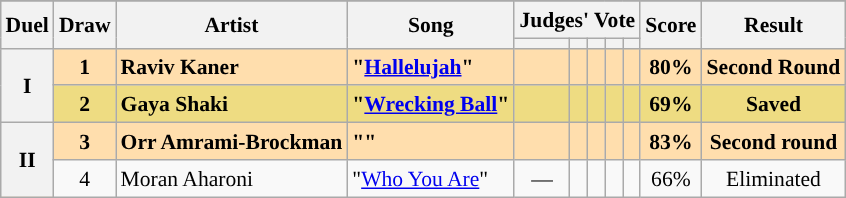<table class="sortable wikitable" style="margin: 1em auto 1em auto; text-align:center; font-size:90%; line-height:18px;">
<tr>
</tr>
<tr>
<th rowspan="2" class="unsortable">Duel</th>
<th rowspan="2">Draw</th>
<th rowspan="2">Artist</th>
<th rowspan="2">Song</th>
<th colspan="5" class="unsortable">Judges' Vote</th>
<th rowspan="2">Score</th>
<th rowspan="2">Result</th>
</tr>
<tr>
<th class="unsortable"></th>
<th class="unsortable"></th>
<th class="unsortable"></th>
<th class="unsortable"></th>
<th class="unsortable"></th>
</tr>
<tr style="font-weight:bold; background:navajowhite;">
<th rowspan="2">I</th>
<td>1</td>
<td align="left">Raviv Kaner</td>
<td align="left">"<a href='#'>Hallelujah</a>"</td>
<td></td>
<td></td>
<td></td>
<td></td>
<td></td>
<td>80%</td>
<td>Second Round</td>
</tr>
<tr style="font-weight:bold; background:#eedc82;">
<td>2</td>
<td align="left">Gaya Shaki</td>
<td align="left">"<a href='#'>Wrecking Ball</a>"</td>
<td></td>
<td></td>
<td></td>
<td></td>
<td></td>
<td>69%</td>
<td>Saved</td>
</tr>
<tr style="font-weight:bold; background:navajowhite;">
<th rowspan="2">II</th>
<td>3</td>
<td align="left">Orr Amrami-Brockman</td>
<td align="left">""</td>
<td></td>
<td></td>
<td></td>
<td></td>
<td></td>
<td>83%</td>
<td>Second round</td>
</tr>
<tr>
<td>4</td>
<td align="left">Moran Aharoni</td>
<td align="left">"<a href='#'>Who You Are</a>"</td>
<td>—</td>
<td></td>
<td></td>
<td></td>
<td></td>
<td>66%</td>
<td>Eliminated</td>
</tr>
</table>
